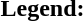<table class="toccolours" style="font-size:100%; white-space:nowrap;">
<tr>
<td><strong>Legend:</strong></td>
<td>      </td>
</tr>
<tr>
<td></td>
</tr>
<tr>
<td></td>
</tr>
</table>
